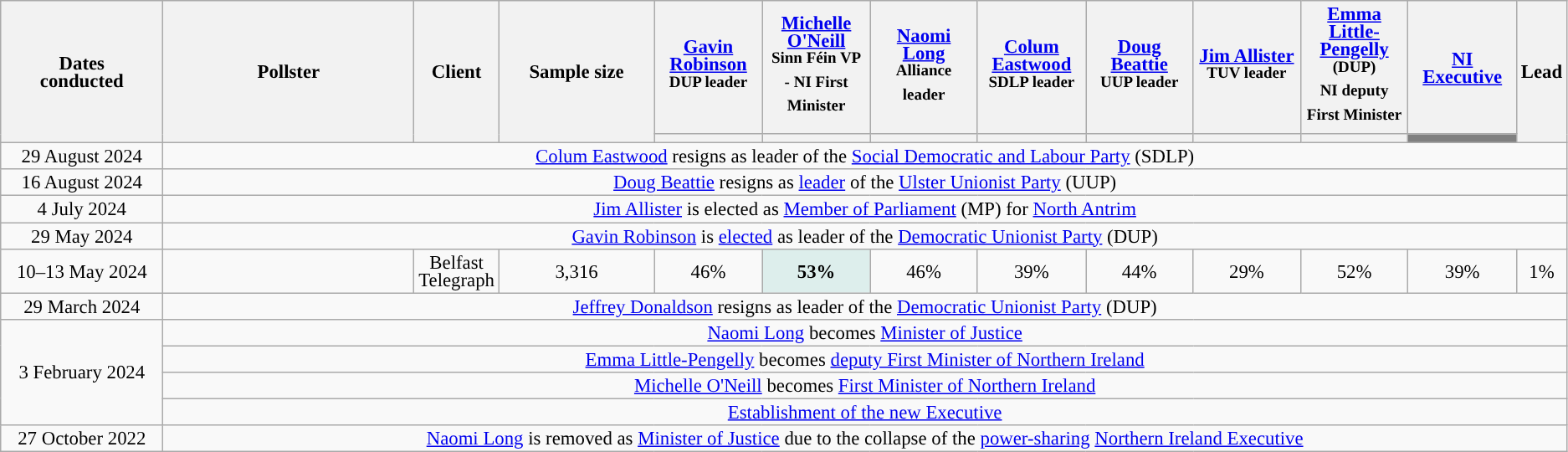<table class="wikitable collapsible sortable mw-datatable" style="text-align:center;font-size:95%;line-height:14px;">
<tr>
<th style="width:125px;" rowspan="2">Dates<br>conducted</th>
<th style="width:200px;" rowspan="2">Pollster</th>
<th style="width:60px;" rowspan="2">Client</th>
<th style="width:120px;" rowspan="2">Sample size</th>
<th class="unsortable" style="width:80px;"><a href='#'>Gavin Robinson</a> <br> <sup>DUP leader</sup></th>
<th class="unsortable" style="width: 80px;"><a href='#'>Michelle O'Neill</a> <br> <sup>Sinn Féin VP<br> - NI First Minister</sup></th>
<th class="unsortable" style="width:80px;"><a href='#'>Naomi Long</a> <br> <sup>Alliance leader</sup></th>
<th class="unsortable" style="width:80px;"><a href='#'>Colum Eastwood</a> <br> <sup>SDLP leader</sup></th>
<th class="unsortable" style="width:80px;"><a href='#'>Doug Beattie</a> <br> <sup>UUP leader</sup></th>
<th class="unsortable" style="width:80px;"><a href='#'>Jim Allister</a> <br> <sup>TUV leader</sup></th>
<th class="unsortable" style="width:80px;"><a href='#'>Emma Little-Pengelly</a> <br> <sup>(DUP)<br> NI deputy First Minister</sup></th>
<th class="unsortable" style="width:80px;"><a href='#'>NI Executive</a></th>
<th rowspan="2">Lead</th>
</tr>
<tr>
<th data-sort-type="number" style="background:"></th>
<th data-sort-type="number" style="background:"></th>
<th data-sort-type="number" style="background:"></th>
<th data-sort-type="number" style="background:"></th>
<th data-sort-type="number" style="background:"></th>
<th data-sort-type="number" style="background:"></th>
<th data-sort-type="number" style="background:"></th>
<th class="unsortable" style="background:grey;width:60px;"></th>
</tr>
<tr>
<td>29 August 2024</td>
<td colspan="12"><a href='#'>Colum Eastwood</a> resigns as leader of the <a href='#'>Social Democratic and Labour Party</a> (SDLP)</td>
</tr>
<tr>
<td>16 August 2024</td>
<td colspan="12"><a href='#'>Doug Beattie</a> resigns as <a href='#'>leader</a> of the <a href='#'>Ulster Unionist Party</a> (UUP)</td>
</tr>
<tr>
<td>4 July 2024</td>
<td colspan="12"><a href='#'>Jim Allister</a> is elected as <a href='#'>Member of Parliament</a> (MP) for <a href='#'>North Antrim</a></td>
</tr>
<tr>
<td>29 May 2024</td>
<td colspan="12"><a href='#'>Gavin Robinson</a> is <a href='#'>elected</a> as leader of the <a href='#'>Democratic Unionist Party</a> (DUP)</td>
</tr>
<tr>
<td>10–13 May 2024</td>
<td></td>
<td>Belfast Telegraph</td>
<td>3,316</td>
<td>46%</td>
<td style="background:#DDEEEC;"><strong>53%</strong></td>
<td>46%</td>
<td>39%</td>
<td>44%</td>
<td>29%</td>
<td>52%</td>
<td>39%</td>
<td style="background:">1%</td>
</tr>
<tr>
<td>29 March 2024</td>
<td colspan="12"><a href='#'>Jeffrey Donaldson</a> resigns as leader of the <a href='#'>Democratic Unionist Party</a> (DUP)</td>
</tr>
<tr>
<td rowspan="4">3 February 2024</td>
<td colspan="12"><a href='#'>Naomi Long</a> becomes <a href='#'>Minister of Justice</a></td>
</tr>
<tr>
<td colspan="12"><a href='#'>Emma Little-Pengelly</a> becomes <a href='#'>deputy First Minister of Northern Ireland</a></td>
</tr>
<tr>
<td colspan="12"><a href='#'>Michelle O'Neill</a> becomes <a href='#'>First Minister of Northern Ireland</a></td>
</tr>
<tr>
<td colspan="12"><a href='#'>Establishment of the new Executive</a></td>
</tr>
<tr>
<td>27 October 2022</td>
<td colspan="12"><a href='#'>Naomi Long</a> is removed as <a href='#'>Minister of Justice</a> due to the collapse of the <a href='#'>power-sharing</a> <a href='#'>Northern Ireland Executive</a></td>
</tr>
</table>
